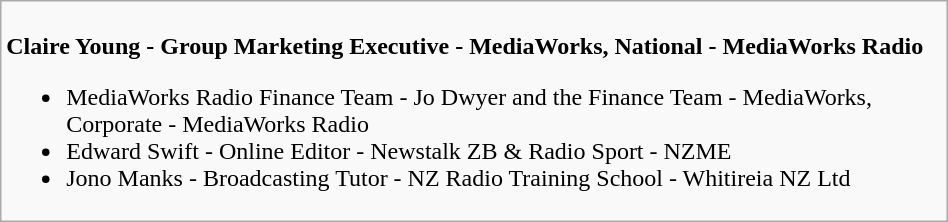<table class=wikitable width="50%">
<tr>
<td valign="top" width="50%"><br>
<strong>Claire Young - Group Marketing Executive - MediaWorks, National - MediaWorks Radio</strong><ul><li>MediaWorks Radio Finance Team - Jo Dwyer and the Finance Team - MediaWorks, Corporate - MediaWorks Radio</li><li>Edward Swift - Online Editor - Newstalk ZB & Radio Sport - NZME</li><li>Jono Manks - Broadcasting Tutor - NZ Radio Training School - Whitireia NZ Ltd</li></ul></td>
</tr>
</table>
